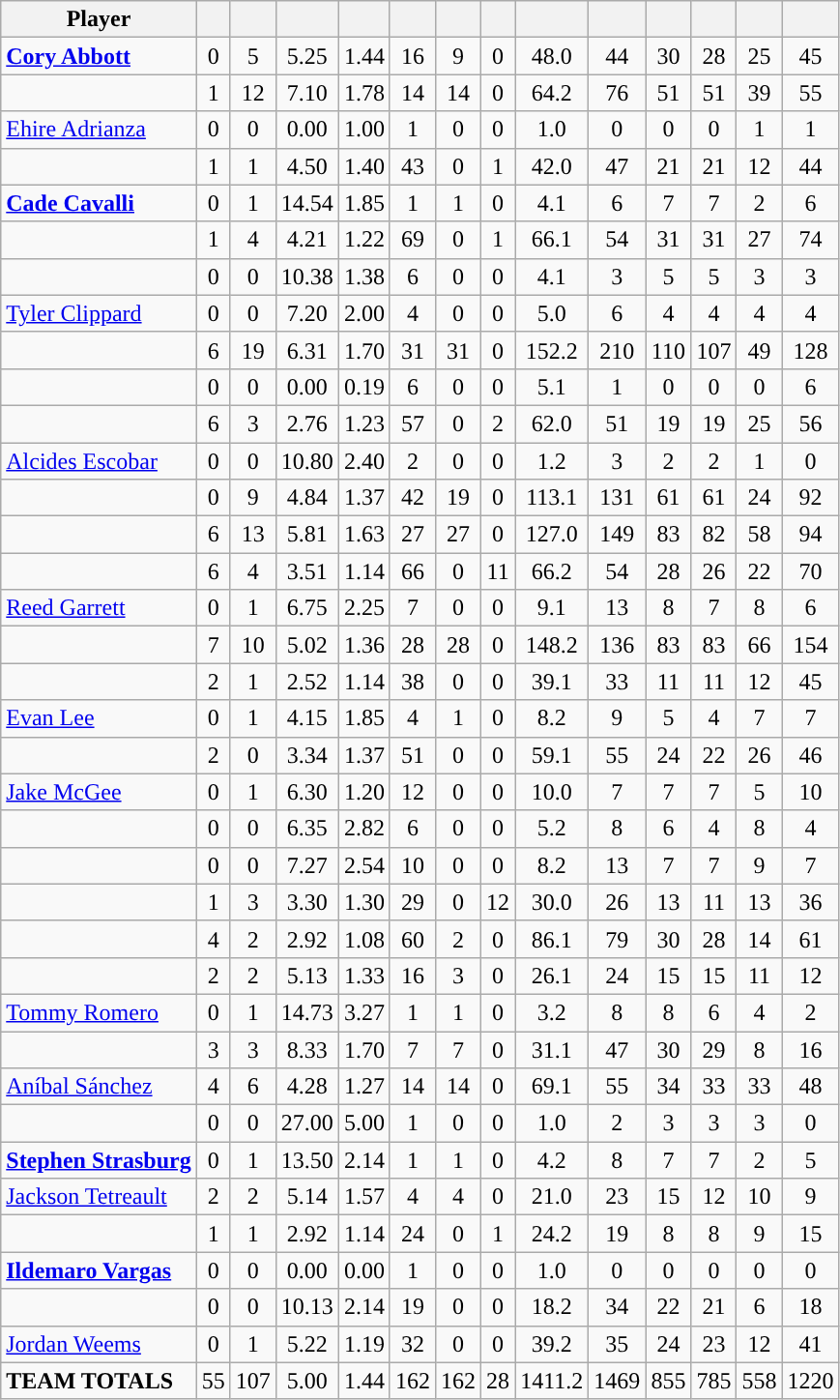<table class="wikitable sortable" style="text-align:center;">
<tr>
<th>Player</th>
<th></th>
<th></th>
<th></th>
<th></th>
<th></th>
<th></th>
<th></th>
<th></th>
<th></th>
<th></th>
<th></th>
<th></th>
<th></th>
</tr>
<tr>
<td align=left><strong><a href='#'>Cory Abbott</a></strong></td>
<td>0</td>
<td>5</td>
<td>5.25</td>
<td>1.44</td>
<td>16</td>
<td>9</td>
<td>0</td>
<td>48.0</td>
<td>44</td>
<td>30</td>
<td>28</td>
<td>25</td>
<td>45</td>
</tr>
<tr>
<td align=left></td>
<td>1</td>
<td>12</td>
<td>7.10</td>
<td>1.78</td>
<td>14</td>
<td>14</td>
<td>0</td>
<td>64.2</td>
<td>76</td>
<td>51</td>
<td>51</td>
<td>39</td>
<td>55</td>
</tr>
<tr>
<td align=left><a href='#'>Ehire Adrianza</a></td>
<td>0</td>
<td>0</td>
<td>0.00</td>
<td>1.00</td>
<td>1</td>
<td>0</td>
<td>0</td>
<td>1.0</td>
<td>0</td>
<td>0</td>
<td>0</td>
<td>1</td>
<td>1</td>
</tr>
<tr>
<td align=left></td>
<td>1</td>
<td>1</td>
<td>4.50</td>
<td>1.40</td>
<td>43</td>
<td>0</td>
<td>1</td>
<td>42.0</td>
<td>47</td>
<td>21</td>
<td>21</td>
<td>12</td>
<td>44</td>
</tr>
<tr>
<td align=left><strong><a href='#'>Cade Cavalli</a></strong></td>
<td>0</td>
<td>1</td>
<td>14.54</td>
<td>1.85</td>
<td>1</td>
<td>1</td>
<td>0</td>
<td>4.1</td>
<td>6</td>
<td>7</td>
<td>7</td>
<td>2</td>
<td>6</td>
</tr>
<tr>
<td align=left></td>
<td>1</td>
<td>4</td>
<td>4.21</td>
<td>1.22</td>
<td>69</td>
<td>0</td>
<td>1</td>
<td>66.1</td>
<td>54</td>
<td>31</td>
<td>31</td>
<td>27</td>
<td>74</td>
</tr>
<tr>
<td align=left></td>
<td>0</td>
<td>0</td>
<td>10.38</td>
<td>1.38</td>
<td>6</td>
<td>0</td>
<td>0</td>
<td>4.1</td>
<td>3</td>
<td>5</td>
<td>5</td>
<td>3</td>
<td>3</td>
</tr>
<tr>
<td align=left><a href='#'>Tyler Clippard</a></td>
<td>0</td>
<td>0</td>
<td>7.20</td>
<td>2.00</td>
<td>4</td>
<td>0</td>
<td>0</td>
<td>5.0</td>
<td>6</td>
<td>4</td>
<td>4</td>
<td>4</td>
<td>4</td>
</tr>
<tr>
<td align=left></td>
<td>6</td>
<td>19</td>
<td>6.31</td>
<td>1.70</td>
<td>31</td>
<td>31</td>
<td>0</td>
<td>152.2</td>
<td>210</td>
<td>110</td>
<td>107</td>
<td>49</td>
<td>128</td>
</tr>
<tr>
<td align=left></td>
<td>0</td>
<td>0</td>
<td>0.00</td>
<td>0.19</td>
<td>6</td>
<td>0</td>
<td>0</td>
<td>5.1</td>
<td>1</td>
<td>0</td>
<td>0</td>
<td>0</td>
<td>6</td>
</tr>
<tr>
<td align=left></td>
<td>6</td>
<td>3</td>
<td>2.76</td>
<td>1.23</td>
<td>57</td>
<td>0</td>
<td>2</td>
<td>62.0</td>
<td>51</td>
<td>19</td>
<td>19</td>
<td>25</td>
<td>56</td>
</tr>
<tr>
<td align=left><a href='#'>Alcides Escobar</a></td>
<td>0</td>
<td>0</td>
<td>10.80</td>
<td>2.40</td>
<td>2</td>
<td>0</td>
<td>0</td>
<td>1.2</td>
<td>3</td>
<td>2</td>
<td>2</td>
<td>1</td>
<td>0</td>
</tr>
<tr>
<td align=left></td>
<td>0</td>
<td>9</td>
<td>4.84</td>
<td>1.37</td>
<td>42</td>
<td>19</td>
<td>0</td>
<td>113.1</td>
<td>131</td>
<td>61</td>
<td>61</td>
<td>24</td>
<td>92</td>
</tr>
<tr>
<td align=left></td>
<td>6</td>
<td>13</td>
<td>5.81</td>
<td>1.63</td>
<td>27</td>
<td>27</td>
<td>0</td>
<td>127.0</td>
<td>149</td>
<td>83</td>
<td>82</td>
<td>58</td>
<td>94</td>
</tr>
<tr>
<td align=left></td>
<td>6</td>
<td>4</td>
<td>3.51</td>
<td>1.14</td>
<td>66</td>
<td>0</td>
<td>11</td>
<td>66.2</td>
<td>54</td>
<td>28</td>
<td>26</td>
<td>22</td>
<td>70</td>
</tr>
<tr>
<td align=left><a href='#'>Reed Garrett</a></td>
<td>0</td>
<td>1</td>
<td>6.75</td>
<td>2.25</td>
<td>7</td>
<td>0</td>
<td>0</td>
<td>9.1</td>
<td>13</td>
<td>8</td>
<td>7</td>
<td>8</td>
<td>6</td>
</tr>
<tr>
<td align=left></td>
<td>7</td>
<td>10</td>
<td>5.02</td>
<td>1.36</td>
<td>28</td>
<td>28</td>
<td>0</td>
<td>148.2</td>
<td>136</td>
<td>83</td>
<td>83</td>
<td>66</td>
<td>154</td>
</tr>
<tr>
<td align=left></td>
<td>2</td>
<td>1</td>
<td>2.52</td>
<td>1.14</td>
<td>38</td>
<td>0</td>
<td>0</td>
<td>39.1</td>
<td>33</td>
<td>11</td>
<td>11</td>
<td>12</td>
<td>45</td>
</tr>
<tr>
<td align=left><a href='#'>Evan Lee</a></td>
<td>0</td>
<td>1</td>
<td>4.15</td>
<td>1.85</td>
<td>4</td>
<td>1</td>
<td>0</td>
<td>8.2</td>
<td>9</td>
<td>5</td>
<td>4</td>
<td>7</td>
<td>7</td>
</tr>
<tr>
<td align=left></td>
<td>2</td>
<td>0</td>
<td>3.34</td>
<td>1.37</td>
<td>51</td>
<td>0</td>
<td>0</td>
<td>59.1</td>
<td>55</td>
<td>24</td>
<td>22</td>
<td>26</td>
<td>46</td>
</tr>
<tr>
<td align=left><a href='#'>Jake McGee</a></td>
<td>0</td>
<td>1</td>
<td>6.30</td>
<td>1.20</td>
<td>12</td>
<td>0</td>
<td>0</td>
<td>10.0</td>
<td>7</td>
<td>7</td>
<td>7</td>
<td>5</td>
<td>10</td>
</tr>
<tr>
<td align=left></td>
<td>0</td>
<td>0</td>
<td>6.35</td>
<td>2.82</td>
<td>6</td>
<td>0</td>
<td>0</td>
<td>5.2</td>
<td>8</td>
<td>6</td>
<td>4</td>
<td>8</td>
<td>4</td>
</tr>
<tr>
<td align=left></td>
<td>0</td>
<td>0</td>
<td>7.27</td>
<td>2.54</td>
<td>10</td>
<td>0</td>
<td>0</td>
<td>8.2</td>
<td>13</td>
<td>7</td>
<td>7</td>
<td>9</td>
<td>7</td>
</tr>
<tr>
<td align=left></td>
<td>1</td>
<td>3</td>
<td>3.30</td>
<td>1.30</td>
<td>29</td>
<td>0</td>
<td>12</td>
<td>30.0</td>
<td>26</td>
<td>13</td>
<td>11</td>
<td>13</td>
<td>36</td>
</tr>
<tr>
<td align=left></td>
<td>4</td>
<td>2</td>
<td>2.92</td>
<td>1.08</td>
<td>60</td>
<td>2</td>
<td>0</td>
<td>86.1</td>
<td>79</td>
<td>30</td>
<td>28</td>
<td>14</td>
<td>61</td>
</tr>
<tr>
<td align=left></td>
<td>2</td>
<td>2</td>
<td>5.13</td>
<td>1.33</td>
<td>16</td>
<td>3</td>
<td>0</td>
<td>26.1</td>
<td>24</td>
<td>15</td>
<td>15</td>
<td>11</td>
<td>12</td>
</tr>
<tr>
<td align=left><a href='#'>Tommy Romero</a></td>
<td>0</td>
<td>1</td>
<td>14.73</td>
<td>3.27</td>
<td>1</td>
<td>1</td>
<td>0</td>
<td>3.2</td>
<td>8</td>
<td>8</td>
<td>6</td>
<td>4</td>
<td>2</td>
</tr>
<tr>
<td align=left></td>
<td>3</td>
<td>3</td>
<td>8.33</td>
<td>1.70</td>
<td>7</td>
<td>7</td>
<td>0</td>
<td>31.1</td>
<td>47</td>
<td>30</td>
<td>29</td>
<td>8</td>
<td>16</td>
</tr>
<tr>
<td align=left><a href='#'>Aníbal Sánchez</a></td>
<td>4</td>
<td>6</td>
<td>4.28</td>
<td>1.27</td>
<td>14</td>
<td>14</td>
<td>0</td>
<td>69.1</td>
<td>55</td>
<td>34</td>
<td>33</td>
<td>33</td>
<td>48</td>
</tr>
<tr>
<td align=left></td>
<td>0</td>
<td>0</td>
<td>27.00</td>
<td>5.00</td>
<td>1</td>
<td>0</td>
<td>0</td>
<td>1.0</td>
<td>2</td>
<td>3</td>
<td>3</td>
<td>3</td>
<td>0</td>
</tr>
<tr>
<td align=left><strong><a href='#'>Stephen Strasburg</a></strong></td>
<td>0</td>
<td>1</td>
<td>13.50</td>
<td>2.14</td>
<td>1</td>
<td>1</td>
<td>0</td>
<td>4.2</td>
<td>8</td>
<td>7</td>
<td>7</td>
<td>2</td>
<td>5</td>
</tr>
<tr>
<td align=left><a href='#'>Jackson Tetreault</a></td>
<td>2</td>
<td>2</td>
<td>5.14</td>
<td>1.57</td>
<td>4</td>
<td>4</td>
<td>0</td>
<td>21.0</td>
<td>23</td>
<td>15</td>
<td>12</td>
<td>10</td>
<td>9</td>
</tr>
<tr>
<td align=left></td>
<td>1</td>
<td>1</td>
<td>2.92</td>
<td>1.14</td>
<td>24</td>
<td>0</td>
<td>1</td>
<td>24.2</td>
<td>19</td>
<td>8</td>
<td>8</td>
<td>9</td>
<td>15</td>
</tr>
<tr>
<td align=left><strong><a href='#'>Ildemaro Vargas</a></strong></td>
<td>0</td>
<td>0</td>
<td>0.00</td>
<td>0.00</td>
<td>1</td>
<td>0</td>
<td>0</td>
<td>1.0</td>
<td>0</td>
<td>0</td>
<td>0</td>
<td>0</td>
<td>0</td>
</tr>
<tr>
<td align=left></td>
<td>0</td>
<td>0</td>
<td>10.13</td>
<td>2.14</td>
<td>19</td>
<td>0</td>
<td>0</td>
<td>18.2</td>
<td>34</td>
<td>22</td>
<td>21</td>
<td>6</td>
<td>18</td>
</tr>
<tr>
<td align=left><a href='#'>Jordan Weems</a></td>
<td>0</td>
<td>1</td>
<td>5.22</td>
<td>1.19</td>
<td>32</td>
<td>0</td>
<td>0</td>
<td>39.2</td>
<td>35</td>
<td>24</td>
<td>23</td>
<td>12</td>
<td>41</td>
</tr>
<tr class="sortbottom">
<td align="left"><strong>TEAM TOTALS</strong></td>
<td>55</td>
<td>107</td>
<td>5.00</td>
<td>1.44</td>
<td>162</td>
<td>162</td>
<td>28</td>
<td>1411.2</td>
<td>1469</td>
<td>855</td>
<td>785</td>
<td>558</td>
<td>1220</td>
</tr>
</table>
